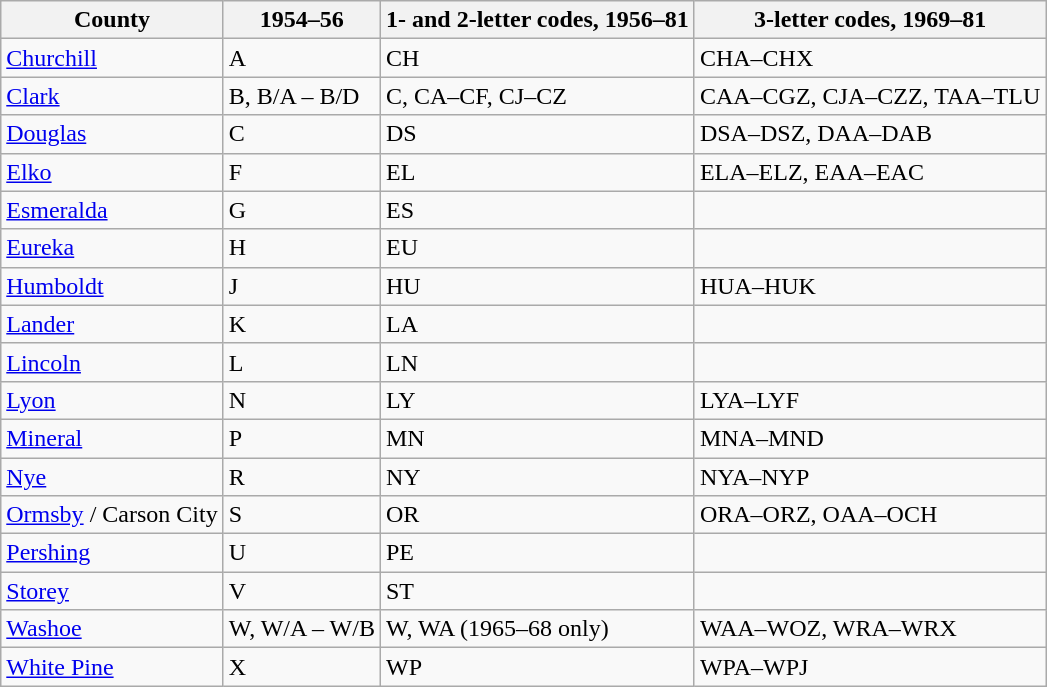<table class=wikitable>
<tr>
<th>County</th>
<th>1954–56</th>
<th>1- and 2-letter codes, 1956–81</th>
<th>3-letter codes, 1969–81</th>
</tr>
<tr>
<td><a href='#'>Churchill</a></td>
<td>A</td>
<td>CH</td>
<td>CHA–CHX</td>
</tr>
<tr>
<td><a href='#'>Clark</a></td>
<td>B, B/A – B/D</td>
<td>C, CA–CF, CJ–CZ</td>
<td>CAA–CGZ, CJA–CZZ, TAA–TLU</td>
</tr>
<tr>
<td><a href='#'>Douglas</a></td>
<td>C</td>
<td>DS</td>
<td>DSA–DSZ, DAA–DAB</td>
</tr>
<tr>
<td><a href='#'>Elko</a></td>
<td>F</td>
<td>EL</td>
<td>ELA–ELZ, EAA–EAC</td>
</tr>
<tr>
<td><a href='#'>Esmeralda</a></td>
<td>G</td>
<td>ES</td>
<td></td>
</tr>
<tr>
<td><a href='#'>Eureka</a></td>
<td>H</td>
<td>EU</td>
<td></td>
</tr>
<tr>
<td><a href='#'>Humboldt</a></td>
<td>J</td>
<td>HU</td>
<td>HUA–HUK</td>
</tr>
<tr>
<td><a href='#'>Lander</a></td>
<td>K</td>
<td>LA</td>
<td></td>
</tr>
<tr>
<td><a href='#'>Lincoln</a></td>
<td>L</td>
<td>LN</td>
<td></td>
</tr>
<tr>
<td><a href='#'>Lyon</a></td>
<td>N</td>
<td>LY</td>
<td>LYA–LYF</td>
</tr>
<tr>
<td><a href='#'>Mineral</a></td>
<td>P</td>
<td>MN</td>
<td>MNA–MND</td>
</tr>
<tr>
<td><a href='#'>Nye</a></td>
<td>R</td>
<td>NY</td>
<td>NYA–NYP</td>
</tr>
<tr>
<td><a href='#'>Ormsby</a> / Carson City</td>
<td>S</td>
<td>OR</td>
<td>ORA–ORZ, OAA–OCH</td>
</tr>
<tr>
<td><a href='#'>Pershing</a></td>
<td>U</td>
<td>PE</td>
<td></td>
</tr>
<tr>
<td><a href='#'>Storey</a></td>
<td>V</td>
<td>ST</td>
<td></td>
</tr>
<tr>
<td><a href='#'>Washoe</a></td>
<td>W, W/A – W/B</td>
<td>W, WA (1965–68 only)</td>
<td>WAA–WOZ, WRA–WRX</td>
</tr>
<tr>
<td><a href='#'>White Pine</a></td>
<td>X</td>
<td>WP</td>
<td>WPA–WPJ</td>
</tr>
</table>
